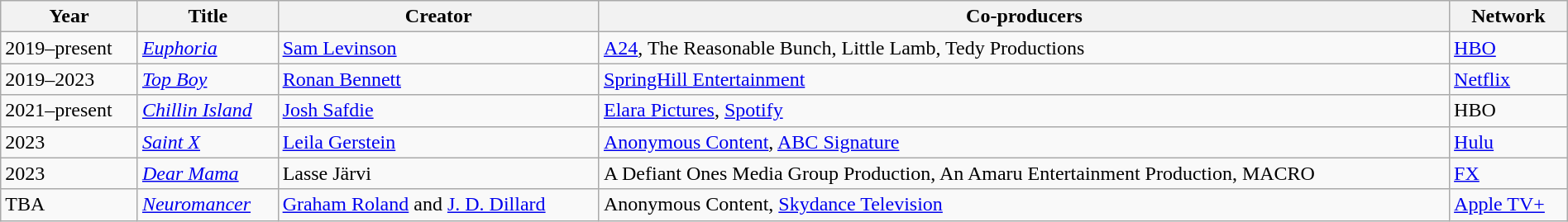<table class="wikitable" style="width:100%;">
<tr text-align:center;">
<th>Year</th>
<th>Title</th>
<th>Creator</th>
<th>Co-producers</th>
<th>Network</th>
</tr>
<tr>
<td>2019–present</td>
<td><em><a href='#'>Euphoria</a></em></td>
<td><a href='#'>Sam Levinson</a></td>
<td><a href='#'>A24</a>, The Reasonable Bunch, Little Lamb, Tedy Productions</td>
<td><a href='#'>HBO</a></td>
</tr>
<tr>
<td>2019–2023</td>
<td><em><a href='#'>Top Boy</a></em></td>
<td><a href='#'>Ronan Bennett</a></td>
<td><a href='#'>SpringHill Entertainment</a></td>
<td><a href='#'>Netflix</a></td>
</tr>
<tr>
<td>2021–present</td>
<td><em><a href='#'>Chillin Island</a></em></td>
<td><a href='#'>Josh Safdie</a></td>
<td><a href='#'>Elara Pictures</a>, <a href='#'>Spotify</a></td>
<td>HBO</td>
</tr>
<tr>
<td>2023</td>
<td><em><a href='#'>Saint X</a></em></td>
<td><a href='#'>Leila Gerstein</a></td>
<td><a href='#'>Anonymous Content</a>, <a href='#'>ABC Signature</a></td>
<td><a href='#'>Hulu</a></td>
</tr>
<tr>
<td>2023</td>
<td><em><a href='#'>Dear Mama</a></em></td>
<td>Lasse Järvi</td>
<td>A Defiant Ones Media Group Production, An Amaru Entertainment Production, MACRO</td>
<td><a href='#'>FX</a></td>
</tr>
<tr>
<td>TBA</td>
<td><em><a href='#'>Neuromancer</a></em></td>
<td><a href='#'>Graham Roland</a> and <a href='#'>J. D. Dillard</a></td>
<td>Anonymous Content, <a href='#'>Skydance Television</a></td>
<td><a href='#'>Apple TV+</a></td>
</tr>
</table>
